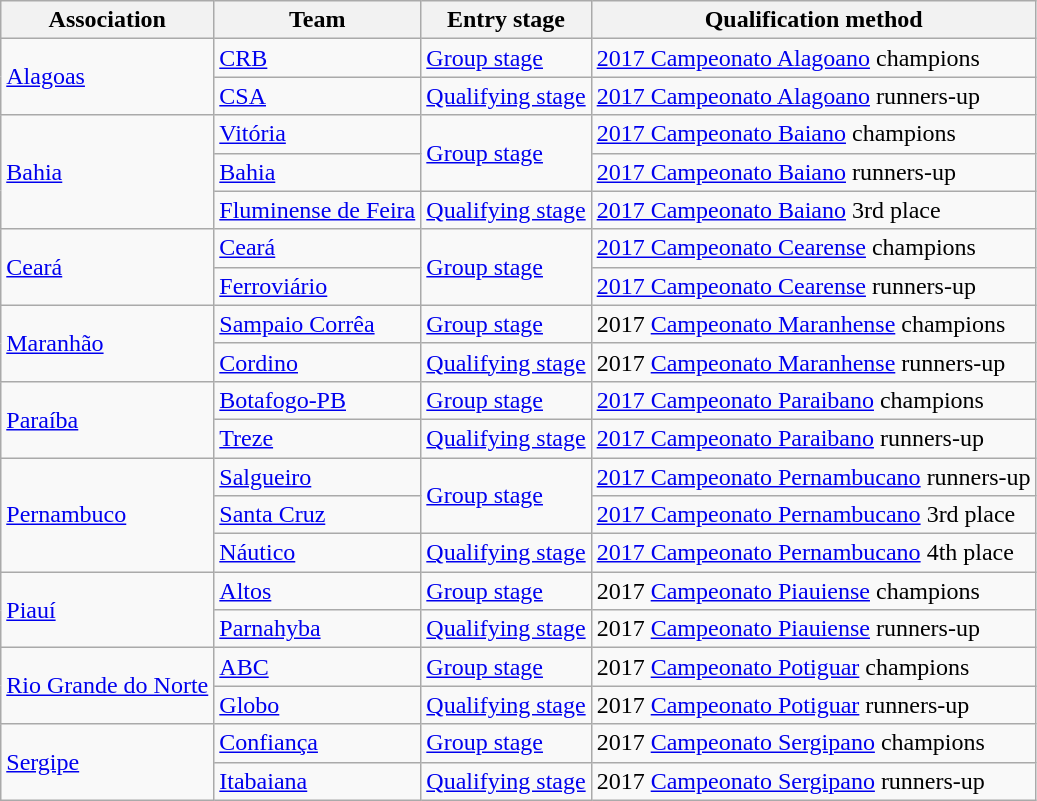<table class="wikitable">
<tr>
<th>Association</th>
<th>Team </th>
<th>Entry stage</th>
<th>Qualification method</th>
</tr>
<tr>
<td rowspan=2> <a href='#'>Alagoas</a><br></td>
<td><a href='#'>CRB</a> </td>
<td><a href='#'>Group stage</a></td>
<td><a href='#'>2017 Campeonato Alagoano</a> champions</td>
</tr>
<tr>
<td><a href='#'>CSA</a> </td>
<td><a href='#'>Qualifying stage</a></td>
<td><a href='#'>2017 Campeonato Alagoano</a> runners-up</td>
</tr>
<tr>
<td rowspan=3> <a href='#'>Bahia</a><br></td>
<td><a href='#'>Vitória</a> </td>
<td rowspan=2><a href='#'>Group stage</a></td>
<td><a href='#'>2017 Campeonato Baiano</a> champions</td>
</tr>
<tr>
<td><a href='#'>Bahia</a> </td>
<td><a href='#'>2017 Campeonato Baiano</a> runners-up</td>
</tr>
<tr>
<td><a href='#'>Fluminense de Feira</a> </td>
<td><a href='#'>Qualifying stage</a></td>
<td><a href='#'>2017 Campeonato Baiano</a> 3rd place</td>
</tr>
<tr>
<td rowspan=2> <a href='#'>Ceará</a><br></td>
<td><a href='#'>Ceará</a> </td>
<td rowspan=2><a href='#'>Group stage</a></td>
<td><a href='#'>2017 Campeonato Cearense</a> champions</td>
</tr>
<tr>
<td><a href='#'>Ferroviário</a> </td>
<td><a href='#'>2017 Campeonato Cearense</a> runners-up</td>
</tr>
<tr>
<td rowspan=2> <a href='#'>Maranhão</a><br></td>
<td><a href='#'>Sampaio Corrêa</a> </td>
<td><a href='#'>Group stage</a></td>
<td>2017 <a href='#'>Campeonato Maranhense</a> champions</td>
</tr>
<tr>
<td><a href='#'>Cordino</a> </td>
<td><a href='#'>Qualifying stage</a></td>
<td>2017 <a href='#'>Campeonato Maranhense</a> runners-up</td>
</tr>
<tr>
<td rowspan=2> <a href='#'>Paraíba</a><br></td>
<td><a href='#'>Botafogo-PB</a> </td>
<td><a href='#'>Group stage</a></td>
<td><a href='#'>2017 Campeonato Paraibano</a> champions</td>
</tr>
<tr>
<td><a href='#'>Treze</a> </td>
<td><a href='#'>Qualifying stage</a></td>
<td><a href='#'>2017 Campeonato Paraibano</a> runners-up</td>
</tr>
<tr>
<td rowspan=3> <a href='#'>Pernambuco</a><br></td>
<td><a href='#'>Salgueiro</a> </td>
<td rowspan=2><a href='#'>Group stage</a></td>
<td><a href='#'>2017 Campeonato Pernambucano</a> runners-up</td>
</tr>
<tr>
<td><a href='#'>Santa Cruz</a> </td>
<td><a href='#'>2017 Campeonato Pernambucano</a> 3rd place</td>
</tr>
<tr>
<td><a href='#'>Náutico</a> </td>
<td><a href='#'>Qualifying stage</a></td>
<td><a href='#'>2017 Campeonato Pernambucano</a> 4th place</td>
</tr>
<tr>
<td rowspan=2> <a href='#'>Piauí</a><br></td>
<td><a href='#'>Altos</a> </td>
<td><a href='#'>Group stage</a></td>
<td>2017 <a href='#'>Campeonato Piauiense</a> champions</td>
</tr>
<tr>
<td><a href='#'>Parnahyba</a> </td>
<td><a href='#'>Qualifying stage</a></td>
<td>2017 <a href='#'>Campeonato Piauiense</a> runners-up</td>
</tr>
<tr>
<td rowspan=2> <a href='#'>Rio Grande do Norte</a><br></td>
<td><a href='#'>ABC</a> </td>
<td><a href='#'>Group stage</a></td>
<td>2017 <a href='#'>Campeonato Potiguar</a> champions</td>
</tr>
<tr>
<td><a href='#'>Globo</a> </td>
<td><a href='#'>Qualifying stage</a></td>
<td>2017 <a href='#'>Campeonato Potiguar</a> runners-up</td>
</tr>
<tr>
<td rowspan=2> <a href='#'>Sergipe</a><br></td>
<td><a href='#'>Confiança</a> </td>
<td><a href='#'>Group stage</a></td>
<td>2017 <a href='#'>Campeonato Sergipano</a> champions</td>
</tr>
<tr>
<td><a href='#'>Itabaiana</a> </td>
<td><a href='#'>Qualifying stage</a></td>
<td>2017 <a href='#'>Campeonato Sergipano</a> runners-up</td>
</tr>
</table>
